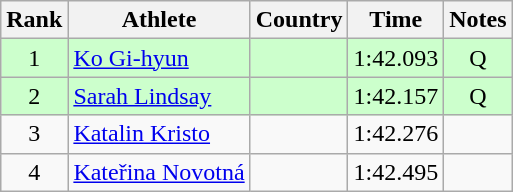<table class="wikitable sortable" style="text-align:center">
<tr>
<th>Rank</th>
<th>Athlete</th>
<th>Country</th>
<th>Time</th>
<th>Notes</th>
</tr>
<tr bgcolor=ccffcc>
<td>1</td>
<td align=left><a href='#'>Ko Gi-hyun</a></td>
<td align=left></td>
<td>1:42.093</td>
<td>Q</td>
</tr>
<tr bgcolor=ccffcc>
<td>2</td>
<td align=left><a href='#'>Sarah Lindsay</a></td>
<td align=left></td>
<td>1:42.157</td>
<td>Q</td>
</tr>
<tr>
<td>3</td>
<td align=left><a href='#'>Katalin Kristo</a></td>
<td align=left></td>
<td>1:42.276</td>
<td></td>
</tr>
<tr>
<td>4</td>
<td align=left><a href='#'>Kateřina Novotná</a></td>
<td align=left></td>
<td>1:42.495</td>
<td></td>
</tr>
</table>
